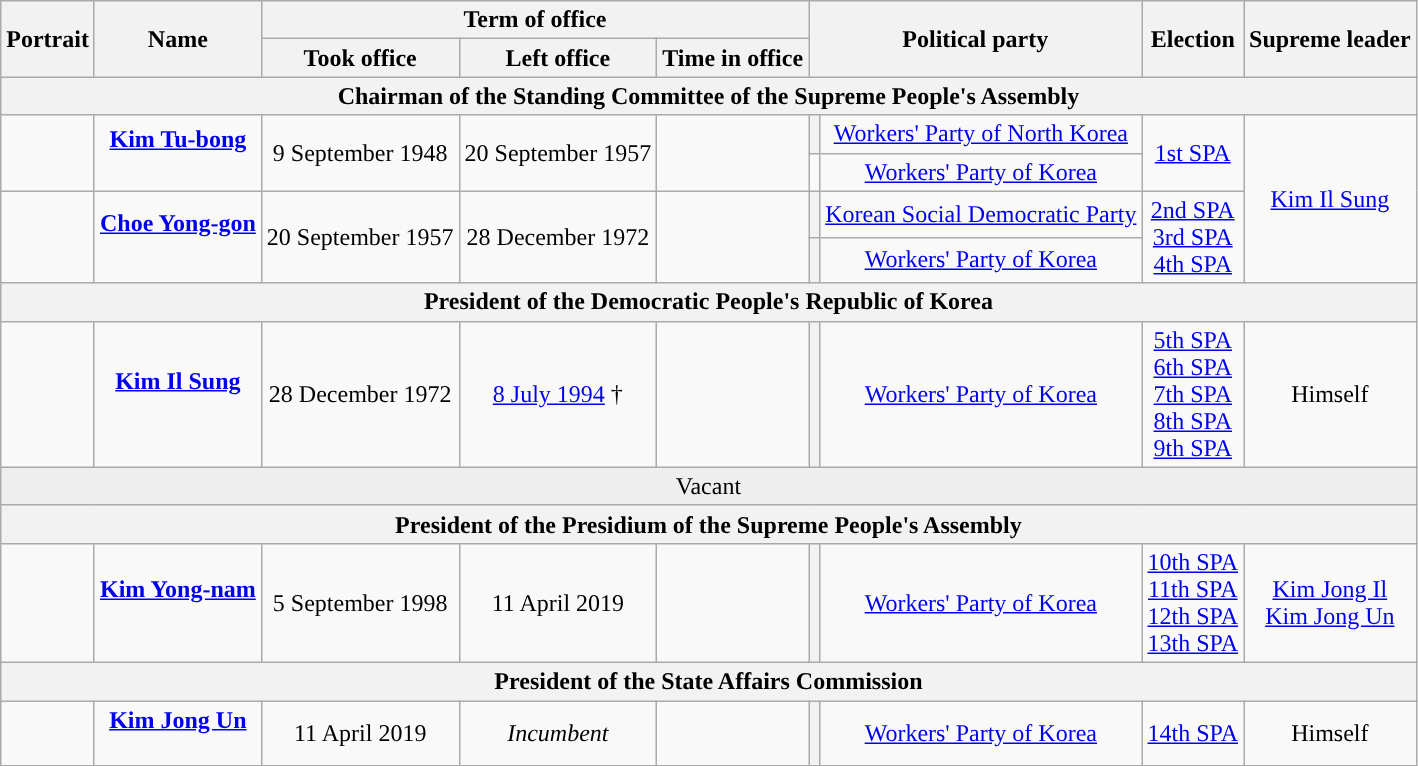<table class="wikitable" style="text-align:center;">
<tr>
<th rowspan=2>Portrait</th>
<th rowspan=2>Name<br></th>
<th colspan=3>Term of office</th>
<th colspan=2 rowspan=2>Political party</th>
<th rowspan=2>Election</th>
<th rowspan=2>Supreme leader</th>
</tr>
<tr>
<th>Took office</th>
<th>Left office</th>
<th>Time in office</th>
</tr>
<tr>
<th colspan=9>Chairman of the Standing Committee of the Supreme People's Assembly</th>
</tr>
<tr>
<td rowspan=2></td>
<td rowspan=2><strong><a href='#'>Kim Tu-bong</a></strong><br><br></td>
<td rowspan=2>9 September 1948</td>
<td rowspan=2>20 September 1957</td>
<td rowspan=2></td>
<th style="background:"></th>
<td><a href='#'>Workers' Party of North Korea</a></td>
<td rowspan=2><a href='#'>1st SPA</a></td>
<td rowspan=4><a href='#'>Kim Il Sung</a></td>
</tr>
<tr>
<td style="background:"></td>
<td><a href='#'>Workers' Party of Korea</a></td>
</tr>
<tr>
<td rowspan=2></td>
<td rowspan=2><strong><a href='#'>Choe Yong-gon</a></strong><br><br></td>
<td rowspan=2>20 September 1957</td>
<td rowspan=2>28 December 1972</td>
<td rowspan=2></td>
<th style="background:"></th>
<td><a href='#'>Korean Social Democratic Party</a></td>
<td rowspan=2><a href='#'>2nd SPA</a><br><a href='#'>3rd SPA</a><br><a href='#'>4th SPA</a></td>
</tr>
<tr>
<th style="background:"></th>
<td><a href='#'>Workers' Party of Korea</a></td>
</tr>
<tr>
<th colspan=9>President of the Democratic People's Republic of Korea</th>
</tr>
<tr>
<td></td>
<td><strong><a href='#'>Kim Il Sung</a></strong><br><br></td>
<td>28 December 1972</td>
<td><a href='#'>8 July 1994</a> †</td>
<td></td>
<th style="background:"></th>
<td><a href='#'>Workers' Party of Korea</a></td>
<td><a href='#'>5th SPA</a><br><a href='#'>6th SPA</a><br><a href='#'>7th SPA</a><br><a href='#'>8th SPA</a><br><a href='#'>9th SPA</a></td>
<td>Himself</td>
</tr>
<tr>
<td colspan=9 style="background:#EEEEEE">Vacant<br></td>
</tr>
<tr>
<th colspan=9>President of the Presidium of the Supreme People's Assembly</th>
</tr>
<tr>
<td></td>
<td><strong><a href='#'>Kim Yong-nam</a></strong><br><br></td>
<td>5 September 1998</td>
<td>11 April 2019</td>
<td></td>
<th style="background:"></th>
<td><a href='#'>Workers' Party of Korea</a></td>
<td><a href='#'>10th SPA</a><br><a href='#'>11th SPA</a><br><a href='#'>12th SPA</a><br><a href='#'>13th SPA</a></td>
<td><a href='#'>Kim Jong Il</a><br><a href='#'>Kim Jong Un</a></td>
</tr>
<tr>
<th colspan=9>President of the State Affairs Commission</th>
</tr>
<tr>
<td></td>
<td><strong><a href='#'>Kim Jong Un</a></strong><br><br></td>
<td>11 April 2019</td>
<td><em>Incumbent</em></td>
<td></td>
<th style="background:"></th>
<td><a href='#'>Workers' Party of Korea</a></td>
<td><a href='#'>14th SPA</a></td>
<td>Himself</td>
</tr>
</table>
